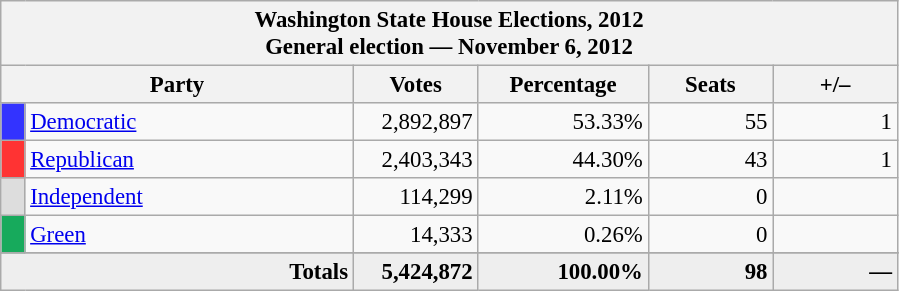<table class="wikitable" style="font-size: 95%;">
<tr>
<th colspan="6">Washington State House Elections, 2012<br>General election — November 6, 2012</th>
</tr>
<tr>
<th colspan="2" style="width: 15em">Party</th>
<th style="width: 5em">Votes</th>
<th style="width: 7em">Percentage</th>
<th style="width: 5em">Seats</th>
<th style="width: 5em">+/–</th>
</tr>
<tr>
<th style="background-color:#3333FF; width: 3px"></th>
<td style="width: 130px"><a href='#'>Democratic</a></td>
<td align="right">2,892,897</td>
<td align="right">53.33%</td>
<td align="right">55</td>
<td align="right"> 1</td>
</tr>
<tr>
<th style="background-color:#FF3333; width: 3px"></th>
<td style="width: 130px"><a href='#'>Republican</a></td>
<td align="right">2,403,343</td>
<td align="right">44.30%</td>
<td align="right">43</td>
<td align="right"> 1</td>
</tr>
<tr>
<th style="background-color:#DDDDDD; width: 3px"></th>
<td style="width: 130px"><a href='#'>Independent</a></td>
<td align="right">114,299</td>
<td align="right">2.11%</td>
<td align="right">0</td>
<td align="right"></td>
</tr>
<tr>
<th style="background-color:#17AA5C ; width: 3px"></th>
<td style="width: 130px"><a href='#'>Green</a></td>
<td align="right">14,333</td>
<td align="right">0.26%</td>
<td align="right">0</td>
<td align="right"></td>
</tr>
<tr>
</tr>
<tr bgcolor="#EEEEEE">
<td colspan="2" align="right"><strong>Totals</strong></td>
<td align="right"><strong>5,424,872</strong></td>
<td align="right"><strong>100.00%</strong></td>
<td align="right"><strong>98</strong></td>
<td align="right"><strong>—</strong></td>
</tr>
</table>
